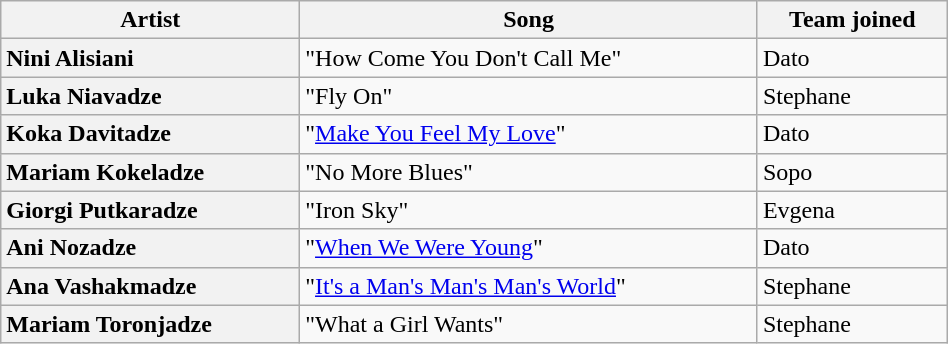<table class="sortable wikitable plainrowheaders" style="margin: 1em auto 1em auto; text-align:left; width:50%">
<tr>
<th scope="col">Artist</th>
<th scope="col">Song</th>
<th scope="col">Team joined</th>
</tr>
<tr>
<th scope="row" style="text-align:left">Nini Alisiani</th>
<td>"How Come You Don't Call Me"</td>
<td>Dato</td>
</tr>
<tr>
<th scope="row" style="text-align:left">Luka Niavadze</th>
<td>"Fly On"</td>
<td>Stephane</td>
</tr>
<tr>
<th scope="row" style="text-align:left">Koka Davitadze</th>
<td>"<a href='#'>Make You Feel My Love</a>"</td>
<td>Dato</td>
</tr>
<tr>
<th scope="row" style="text-align:left">Mariam Kokeladze</th>
<td>"No More Blues"</td>
<td>Sopo</td>
</tr>
<tr>
<th scope="row" style="text-align:left">Giorgi Putkaradze</th>
<td>"Iron Sky"</td>
<td>Evgena</td>
</tr>
<tr>
<th scope="row" style="text-align:left">Ani Nozadze</th>
<td>"<a href='#'>When We Were Young</a>"</td>
<td>Dato</td>
</tr>
<tr>
<th scope="row" style="text-align:left">Ana Vashakmadze</th>
<td>"<a href='#'>It's a Man's Man's Man's World</a>"</td>
<td>Stephane</td>
</tr>
<tr>
<th scope="row" style="text-align:left">Mariam Toronjadze</th>
<td>"What a Girl Wants"</td>
<td>Stephane</td>
</tr>
</table>
